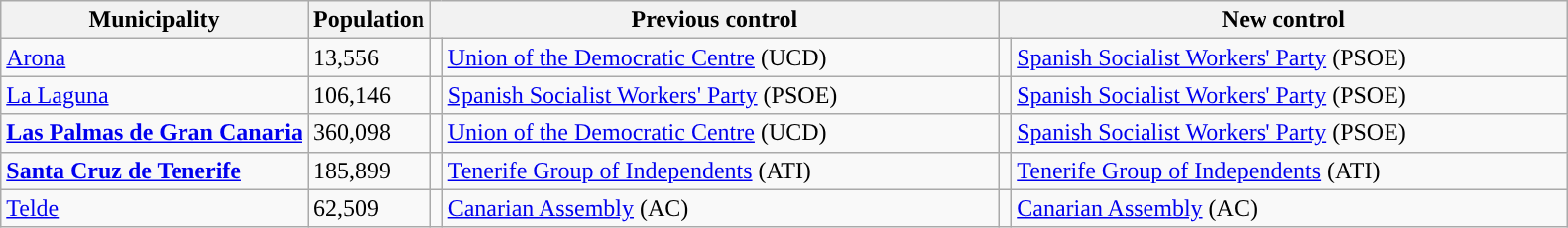<table class="wikitable sortable">
<tr>
<th>Municipality</th>
<th>Population</th>
<th colspan="2" style="width:375px;">Previous control</th>
<th colspan="2" style="width:375px;">New control</th>
</tr>
<tr>
<td><a href='#'>Arona</a></td>
<td>13,556</td>
<td width="1" style="color:inherit;background:"></td>
<td><a href='#'>Union of the Democratic Centre</a> (UCD)</td>
<td width="1" style="color:inherit;background:"></td>
<td><a href='#'>Spanish Socialist Workers' Party</a> (PSOE)</td>
</tr>
<tr>
<td><a href='#'>La Laguna</a></td>
<td>106,146</td>
<td style="color:inherit;background:"></td>
<td><a href='#'>Spanish Socialist Workers' Party</a> (PSOE)</td>
<td style="color:inherit;background:"></td>
<td><a href='#'>Spanish Socialist Workers' Party</a> (PSOE)</td>
</tr>
<tr>
<td><strong><a href='#'>Las Palmas de Gran Canaria</a></strong></td>
<td>360,098</td>
<td style="color:inherit;background:"></td>
<td><a href='#'>Union of the Democratic Centre</a> (UCD)</td>
<td style="color:inherit;background:"></td>
<td><a href='#'>Spanish Socialist Workers' Party</a> (PSOE)</td>
</tr>
<tr>
<td><strong><a href='#'>Santa Cruz de Tenerife</a></strong></td>
<td>185,899</td>
<td style="color:inherit;background:"></td>
<td><a href='#'>Tenerife Group of Independents</a> (ATI)</td>
<td style="color:inherit;background:"></td>
<td><a href='#'>Tenerife Group of Independents</a> (ATI)</td>
</tr>
<tr>
<td><a href='#'>Telde</a></td>
<td>62,509</td>
<td style="color:inherit;background:"></td>
<td><a href='#'>Canarian Assembly</a> (AC)</td>
<td style="color:inherit;background:"></td>
<td><a href='#'>Canarian Assembly</a> (AC)</td>
</tr>
</table>
